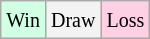<table class="wikitable">
<tr>
<td style="background-color: #d0ffe3;"><small>Win</small></td>
<td style="background-color: #f3f3f3;"><small>Draw</small></td>
<td style="background-color: #ffd0e3;"><small>Loss</small></td>
</tr>
</table>
